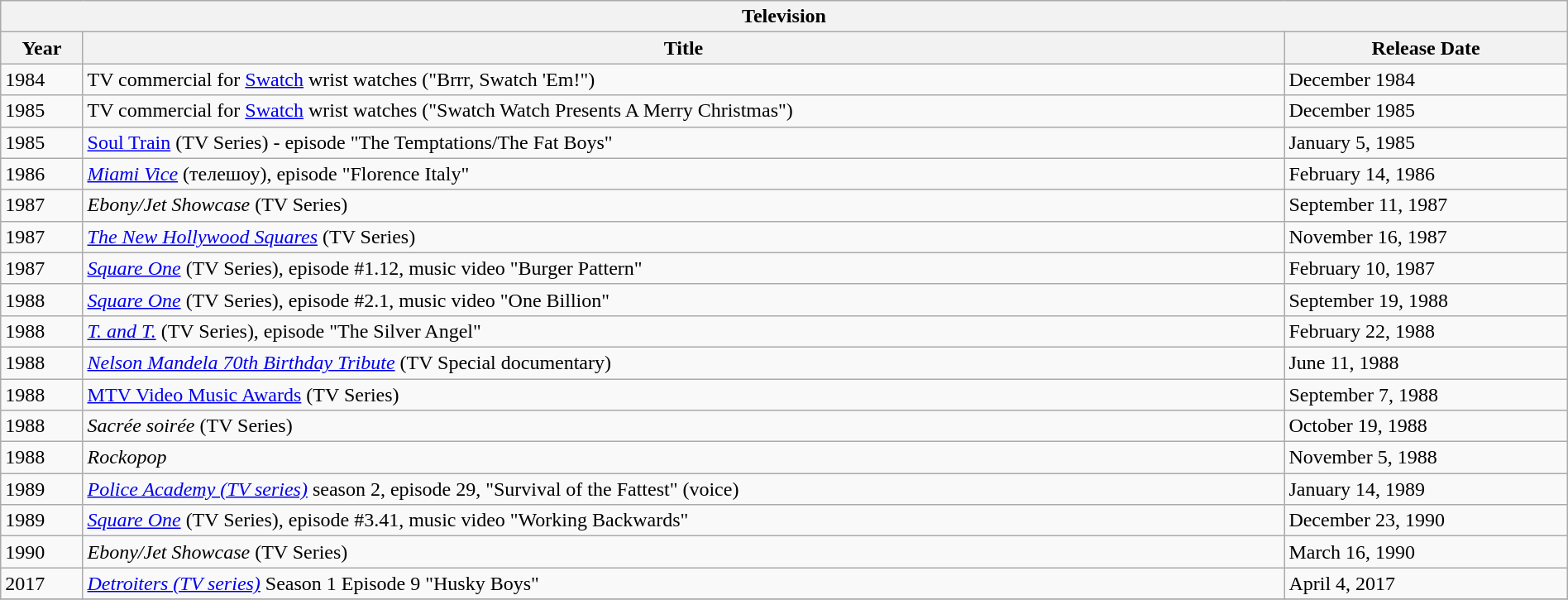<table class="wikitable mw-datatable sortable collapsible collapsed" style="font-size:100%; width:100%;">
<tr>
<th colspan="4">Television</th>
</tr>
<tr>
<th>Year</th>
<th>Title</th>
<th>Release Date</th>
</tr>
<tr>
<td>1984</td>
<td>TV commercial for <a href='#'>Swatch</a> wrist watches ("Brrr, Swatch 'Em!")</td>
<td>December 1984</td>
</tr>
<tr>
<td>1985</td>
<td>TV commercial for <a href='#'>Swatch</a> wrist watches ("Swatch Watch Presents A Merry Christmas")</td>
<td>December 1985</td>
</tr>
<tr>
<td>1985</td>
<td><a href='#'>Soul Train</a> (TV Series) - episode "The Temptations/The Fat Boys"</td>
<td>January 5, 1985</td>
</tr>
<tr>
<td>1986</td>
<td><em><a href='#'>Miami Vice</a></em> (телешоу), episode "Florence Italy"</td>
<td>February 14, 1986</td>
</tr>
<tr>
<td>1987</td>
<td><em>Ebony/Jet Showcase</em> (TV Series)</td>
<td>September 11, 1987</td>
</tr>
<tr>
<td>1987</td>
<td><em><a href='#'>The New Hollywood Squares</a></em> (TV Series)</td>
<td>November 16, 1987</td>
</tr>
<tr>
<td>1987</td>
<td><em><a href='#'>Square One</a></em> (TV Series), episode #1.12, music video "Burger Pattern"</td>
<td>February 10, 1987</td>
</tr>
<tr>
<td>1988</td>
<td><em><a href='#'>Square One</a></em> (TV Series), episode #2.1, music video "One Billion"</td>
<td>September 19, 1988</td>
</tr>
<tr>
<td>1988</td>
<td><em><a href='#'>T. and T.</a></em> (TV Series), episode "The Silver Angel"</td>
<td>February 22, 1988</td>
</tr>
<tr>
<td>1988</td>
<td><em><a href='#'>Nelson Mandela 70th Birthday Tribute</a></em> (TV Special documentary)</td>
<td>June 11, 1988</td>
</tr>
<tr>
<td>1988</td>
<td><a href='#'>MTV Video Music Awards</a> (TV Series)</td>
<td>September 7, 1988</td>
</tr>
<tr>
<td>1988</td>
<td><em>Sacrée soirée</em> (TV Series)</td>
<td>October 19, 1988</td>
</tr>
<tr>
<td>1988</td>
<td><em>Rockopop</em></td>
<td>November 5, 1988</td>
</tr>
<tr>
<td>1989</td>
<td><em><a href='#'>Police Academy (TV series)</a></em> season 2, episode 29, "Survival of the Fattest" (voice)</td>
<td>January 14, 1989</td>
</tr>
<tr>
<td>1989</td>
<td><em><a href='#'>Square One</a></em> (TV Series), episode #3.41, music video "Working Backwards"</td>
<td>December 23, 1990</td>
</tr>
<tr>
<td>1990</td>
<td><em>Ebony/Jet Showcase</em> (TV Series)</td>
<td>March 16, 1990</td>
</tr>
<tr>
<td>2017</td>
<td><em><a href='#'>Detroiters (TV series)</a></em> Season 1 Episode 9 "Husky Boys"</td>
<td>April 4, 2017</td>
</tr>
<tr>
</tr>
</table>
